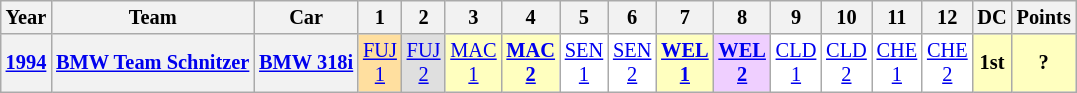<table class="wikitable" style="text-align:center; font-size:85%">
<tr>
<th>Year</th>
<th>Team</th>
<th>Car</th>
<th>1</th>
<th>2</th>
<th>3</th>
<th>4</th>
<th>5</th>
<th>6</th>
<th>7</th>
<th>8</th>
<th>9</th>
<th>10</th>
<th>11</th>
<th>12</th>
<th>DC</th>
<th>Points</th>
</tr>
<tr>
<th><a href='#'>1994</a></th>
<th nowrap> <a href='#'>BMW Team Schnitzer</a></th>
<th nowrap><a href='#'>BMW 318i</a></th>
<td style="background:#FFDF9F;"><a href='#'>FUJ<br>1</a><br></td>
<td style="background:#DFDFDF;"><a href='#'>FUJ<br>2</a><br></td>
<td style="background:#FFFFBF;"><a href='#'>MAC<br>1</a><br></td>
<td style="background:#FFFFBF;"><strong><a href='#'>MAC<br>2</a></strong><br></td>
<td style="background:#FFFFFF;"><a href='#'>SEN<br>1</a><br></td>
<td style="background:#FFFFFF;"><a href='#'>SEN<br>2</a><br></td>
<td style="background:#FFFFBF;"><strong><a href='#'>WEL<br>1</a></strong><br></td>
<td style="background:#EFCFFF;"><strong><a href='#'>WEL<br>2</a></strong><br></td>
<td style="background:#FFFFFF;"><a href='#'>CLD<br>1</a><br></td>
<td style="background:#FFFFFF;"><a href='#'>CLD<br>2</a><br></td>
<td style="background:#FFFFFF;"><a href='#'>CHE<br>1</a><br></td>
<td style="background:#FFFFFF;"><a href='#'>CHE<br>2</a><br></td>
<th style="background:#FFFFBF;">1st</th>
<th style="background:#FFFFBF;">?</th>
</tr>
</table>
